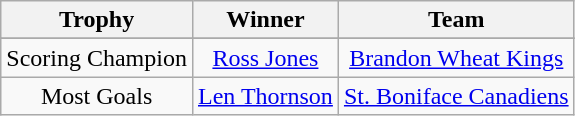<table class="wikitable" style="text-align:center" border="1">
<tr>
<th>Trophy</th>
<th>Winner</th>
<th>Team</th>
</tr>
<tr align="center">
</tr>
<tr>
<td>Scoring Champion</td>
<td><a href='#'>Ross Jones</a></td>
<td><a href='#'>Brandon Wheat Kings</a></td>
</tr>
<tr>
<td>Most Goals</td>
<td><a href='#'>Len Thornson</a></td>
<td><a href='#'>St. Boniface Canadiens</a></td>
</tr>
</table>
